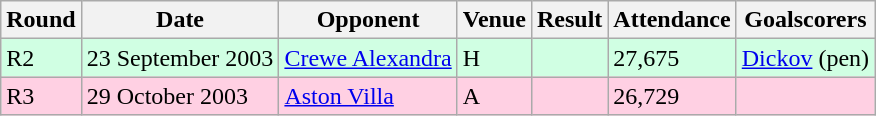<table class="wikitable">
<tr>
<th>Round</th>
<th>Date</th>
<th>Opponent</th>
<th>Venue</th>
<th>Result</th>
<th>Attendance</th>
<th>Goalscorers</th>
</tr>
<tr style="background:#d0ffe3;">
<td>R2</td>
<td>23 September 2003</td>
<td><a href='#'>Crewe Alexandra</a></td>
<td>H</td>
<td></td>
<td>27,675</td>
<td><a href='#'>Dickov</a> (pen)</td>
</tr>
<tr style="background:#ffd0e3;">
<td>R3</td>
<td>29 October 2003</td>
<td><a href='#'>Aston Villa</a></td>
<td>A</td>
<td></td>
<td>26,729</td>
<td></td>
</tr>
</table>
